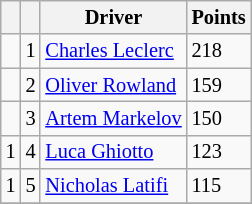<table class="wikitable" style="font-size: 85%;">
<tr>
<th></th>
<th></th>
<th>Driver</th>
<th>Points</th>
</tr>
<tr>
<td></td>
<td align="center">1</td>
<td> <a href='#'>Charles Leclerc</a></td>
<td>218</td>
</tr>
<tr>
<td></td>
<td align="center">2</td>
<td> <a href='#'>Oliver Rowland</a></td>
<td>159</td>
</tr>
<tr>
<td></td>
<td align="center">3</td>
<td> <a href='#'>Artem Markelov</a></td>
<td>150</td>
</tr>
<tr>
<td> 1</td>
<td align="center">4</td>
<td> <a href='#'>Luca Ghiotto</a></td>
<td>123</td>
</tr>
<tr>
<td> 1</td>
<td align="center">5</td>
<td> <a href='#'>Nicholas Latifi</a></td>
<td>115</td>
</tr>
<tr>
</tr>
</table>
